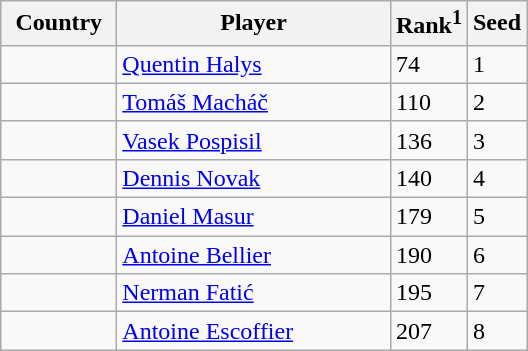<table class="sortable wikitable">
<tr>
<th width="70">Country</th>
<th width="175">Player</th>
<th>Rank<sup>1</sup></th>
<th>Seed</th>
</tr>
<tr>
<td></td>
<td><a href='#'>Quentin Halys</a></td>
<td>74</td>
<td>1</td>
</tr>
<tr>
<td></td>
<td><a href='#'>Tomáš Macháč</a></td>
<td>110</td>
<td>2</td>
</tr>
<tr>
<td></td>
<td><a href='#'>Vasek Pospisil</a></td>
<td>136</td>
<td>3</td>
</tr>
<tr>
<td></td>
<td><a href='#'>Dennis Novak</a></td>
<td>140</td>
<td>4</td>
</tr>
<tr>
<td></td>
<td><a href='#'>Daniel Masur</a></td>
<td>179</td>
<td>5</td>
</tr>
<tr>
<td></td>
<td><a href='#'>Antoine Bellier</a></td>
<td>190</td>
<td>6</td>
</tr>
<tr>
<td></td>
<td><a href='#'>Nerman Fatić</a></td>
<td>195</td>
<td>7</td>
</tr>
<tr>
<td></td>
<td><a href='#'>Antoine Escoffier</a></td>
<td>207</td>
<td>8</td>
</tr>
</table>
